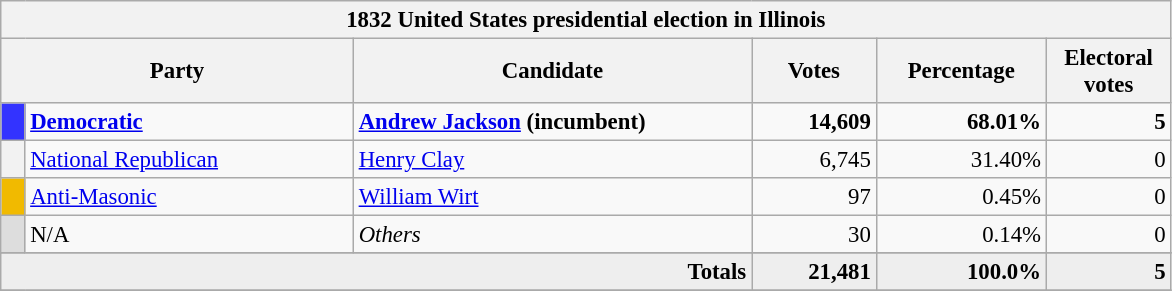<table class="wikitable" style="font-size: 95%;">
<tr>
<th colspan="6">1832 United States presidential election in Illinois</th>
</tr>
<tr>
<th colspan="2" style="width: 15em">Party</th>
<th style="width: 17em">Candidate</th>
<th style="width: 5em">Votes</th>
<th style="width: 7em">Percentage</th>
<th style="width: 5em">Electoral votes</th>
</tr>
<tr>
<th style="background-color:#3333FF; width: 3px"></th>
<td style="width: 130px"><strong><a href='#'>Democratic</a></strong></td>
<td><strong><a href='#'>Andrew Jackson</a> (incumbent)</strong></td>
<td align="right"><strong>14,609</strong></td>
<td align="right"><strong>68.01%</strong></td>
<td align="right"><strong>5</strong></td>
</tr>
<tr>
<th></th>
<td style="width: 130px"><a href='#'>National Republican</a></td>
<td><a href='#'>Henry Clay</a></td>
<td align="right">6,745</td>
<td align="right">31.40%</td>
<td align="right">0</td>
</tr>
<tr>
<th style="background-color:#F1BA00; width: 3px"></th>
<td style="width: 130px"><a href='#'>Anti-Masonic</a></td>
<td><a href='#'>William Wirt</a></td>
<td align="right">97</td>
<td align="right">0.45%</td>
<td align="right">0</td>
</tr>
<tr>
<th style="background-color:#DDDDDD; width: 3px"></th>
<td style="width: 130px">N/A</td>
<td><em>Others</em></td>
<td align="right">30</td>
<td align="right">0.14%</td>
<td align="right">0</td>
</tr>
<tr>
</tr>
<tr bgcolor="#EEEEEE">
<td colspan="3" align="right"><strong>Totals</strong></td>
<td align="right"><strong>21,481</strong></td>
<td align="right"><strong>100.0%</strong></td>
<td align="right"><strong>5</strong></td>
</tr>
<tr>
</tr>
</table>
